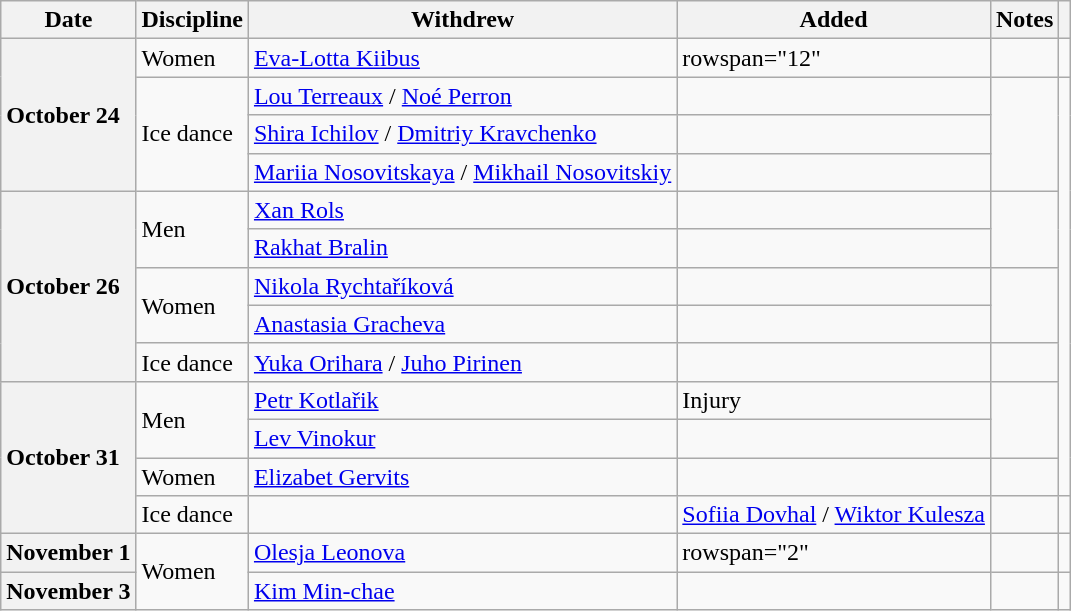<table class="wikitable unsortable">
<tr>
<th scope="col">Date</th>
<th scope="col">Discipline</th>
<th scope="col">Withdrew</th>
<th scope="col">Added</th>
<th scope="col">Notes</th>
<th scope="col"></th>
</tr>
<tr>
<th scope="row" style="text-align:left" rowspan=4>October 24</th>
<td>Women</td>
<td> <a href='#'>Eva-Lotta Kiibus</a></td>
<td>rowspan="12" </td>
<td></td>
<td></td>
</tr>
<tr>
<td rowspan=3>Ice dance</td>
<td> <a href='#'>Lou Terreaux</a> / <a href='#'>Noé Perron</a></td>
<td></td>
<td rowspan=3></td>
</tr>
<tr>
<td> <a href='#'>Shira Ichilov</a> / <a href='#'>Dmitriy Kravchenko</a></td>
<td></td>
</tr>
<tr>
<td> <a href='#'>Mariia Nosovitskaya</a> / <a href='#'>Mikhail Nosovitskiy</a></td>
<td></td>
</tr>
<tr>
<th scope="row" style="text-align:left" rowspan=5>October 26</th>
<td rowspan=2>Men</td>
<td> <a href='#'>Xan Rols</a></td>
<td></td>
<td rowspan=2></td>
</tr>
<tr>
<td> <a href='#'>Rakhat Bralin</a></td>
<td></td>
</tr>
<tr>
<td rowspan=2>Women</td>
<td> <a href='#'>Nikola Rychtaříková</a></td>
<td></td>
<td rowspan=2></td>
</tr>
<tr>
<td> <a href='#'>Anastasia Gracheva</a></td>
<td></td>
</tr>
<tr>
<td>Ice dance</td>
<td> <a href='#'>Yuka Orihara</a> / <a href='#'>Juho Pirinen</a></td>
<td></td>
<td></td>
</tr>
<tr>
<th scope="row" style="text-align:left" rowspan=4>October 31</th>
<td rowspan=2>Men</td>
<td> <a href='#'>Petr Kotlařik</a></td>
<td>Injury</td>
<td rowspan=2></td>
</tr>
<tr>
<td> <a href='#'>Lev Vinokur</a></td>
<td></td>
</tr>
<tr>
<td>Women</td>
<td> <a href='#'>Elizabet Gervits</a></td>
<td></td>
<td></td>
</tr>
<tr>
<td>Ice dance</td>
<td></td>
<td> <a href='#'>Sofiia Dovhal</a> / <a href='#'>Wiktor Kulesza</a></td>
<td></td>
<td></td>
</tr>
<tr>
<th scope="row" style="text-align:left">November 1</th>
<td rowspan="2">Women</td>
<td> <a href='#'>Olesja Leonova</a></td>
<td>rowspan="2" </td>
<td></td>
<td></td>
</tr>
<tr>
<th scope="row" style="text-align:left">November 3</th>
<td> <a href='#'>Kim Min-chae</a></td>
<td></td>
<td></td>
</tr>
</table>
